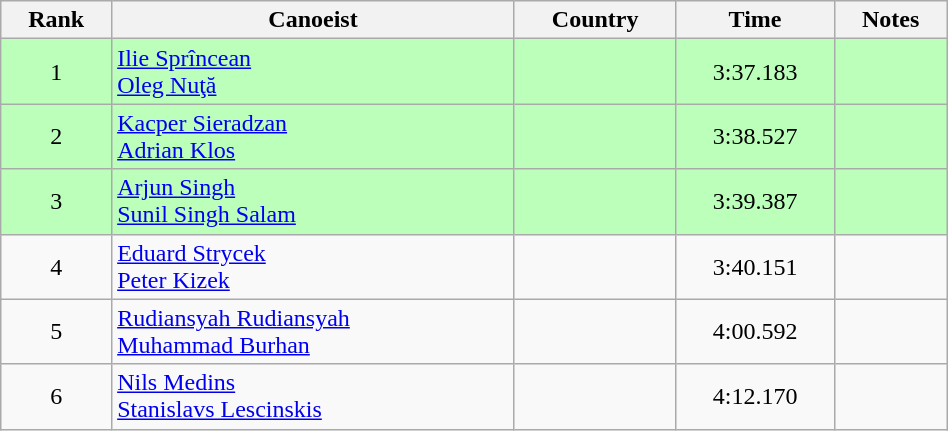<table class="wikitable" style="text-align:center;width: 50%">
<tr>
<th>Rank</th>
<th>Canoeist</th>
<th>Country</th>
<th>Time</th>
<th>Notes</th>
</tr>
<tr bgcolor=bbffbb>
<td>1</td>
<td align="left"><a href='#'>Ilie Sprîncean</a><br><a href='#'>Oleg Nuţă</a></td>
<td align="left"></td>
<td>3:37.183</td>
<td></td>
</tr>
<tr bgcolor=bbffbb>
<td>2</td>
<td align="left"><a href='#'>Kacper Sieradzan</a><br><a href='#'>Adrian Klos</a></td>
<td align="left"></td>
<td>3:38.527</td>
<td></td>
</tr>
<tr bgcolor=bbffbb>
<td>3</td>
<td align="left"><a href='#'>Arjun Singh</a><br><a href='#'>Sunil Singh Salam</a></td>
<td align="left"></td>
<td>3:39.387</td>
<td></td>
</tr>
<tr>
<td>4</td>
<td align="left"><a href='#'>Eduard Strycek</a><br><a href='#'>Peter Kizek</a></td>
<td align="left"></td>
<td>3:40.151</td>
<td></td>
</tr>
<tr>
<td>5</td>
<td align="left"><a href='#'>Rudiansyah Rudiansyah</a><br><a href='#'>Muhammad Burhan</a></td>
<td align="left"></td>
<td>4:00.592</td>
<td></td>
</tr>
<tr>
<td>6</td>
<td align="left"><a href='#'>Nils Medins</a><br><a href='#'>Stanislavs Lescinskis</a></td>
<td align="left"></td>
<td>4:12.170</td>
<td></td>
</tr>
</table>
